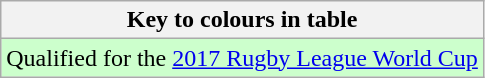<table class="wikitable" style="text-align: center;">
<tr>
<th colspan=2>Key to colours in table</th>
</tr>
<tr bgcolor=ccffcc>
<td align=center>Qualified for the <a href='#'>2017 Rugby League World Cup</a></td>
</tr>
</table>
